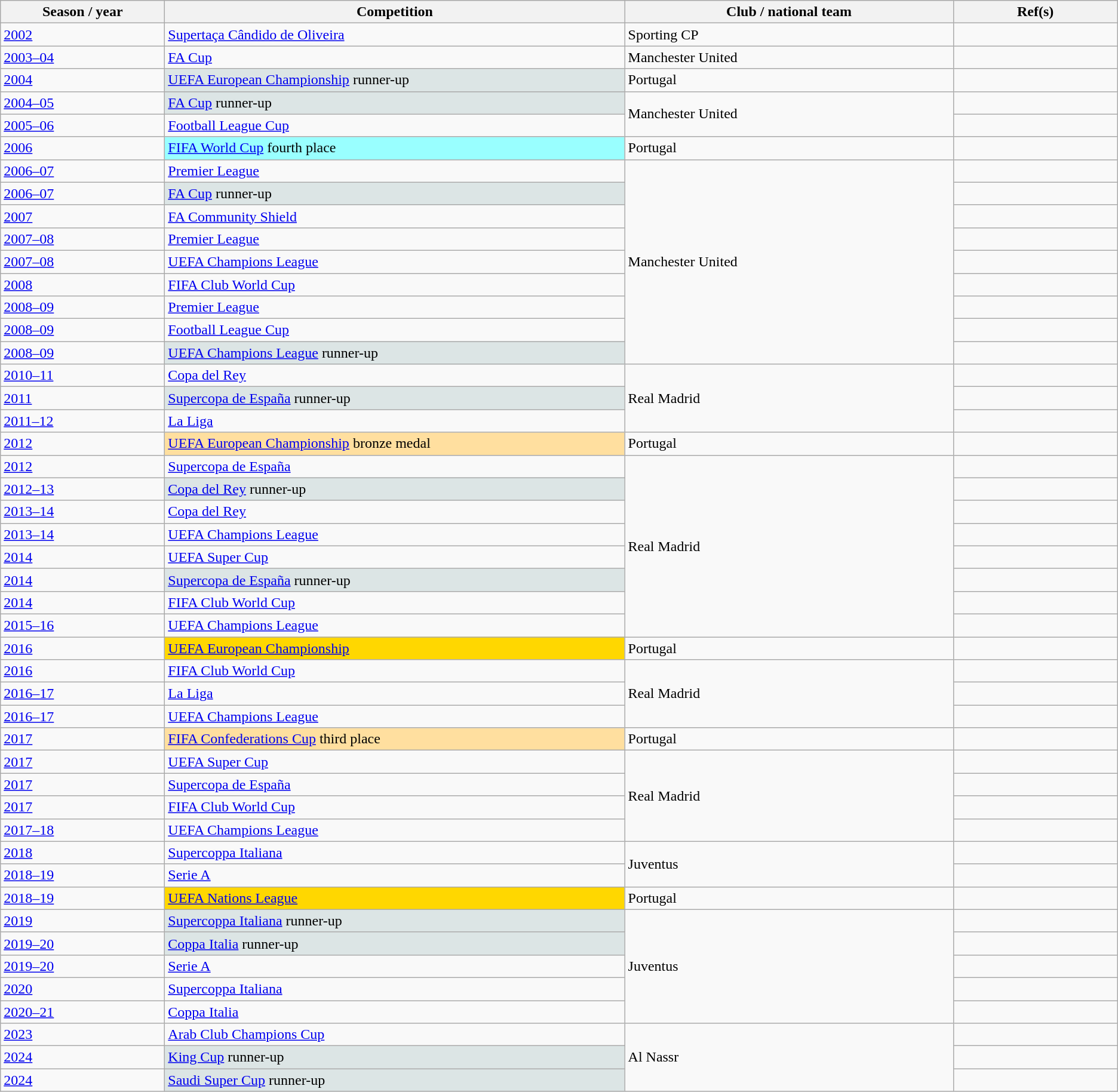<table class="wikitable sortable">
<tr>
<th scope="col" width=5%>Season / year</th>
<th scope="col" style="width:14%;">Competition</th>
<th scope="col" style="width:10%;">Club / national team</th>
<th scope="col" width=5%>Ref(s)</th>
</tr>
<tr>
<td><a href='#'>2002</a></td>
<td><a href='#'>Supertaça Cândido de Oliveira</a></td>
<td>Sporting CP</td>
<td></td>
</tr>
<tr>
<td><a href='#'>2003–04</a></td>
<td><a href='#'>FA Cup</a></td>
<td>Manchester United</td>
<td></td>
</tr>
<tr>
<td><a href='#'>2004</a></td>
<td style="background:#DCE5E5"><a href='#'>UEFA European Championship</a> runner-up</td>
<td>Portugal</td>
<td></td>
</tr>
<tr>
<td><a href='#'>2004–05</a></td>
<td style="background:#DCE5E5"><a href='#'>FA Cup</a> runner-up</td>
<td rowspan="2">Manchester United</td>
<td></td>
</tr>
<tr>
<td><a href='#'>2005–06</a></td>
<td><a href='#'>Football League Cup</a></td>
<td></td>
</tr>
<tr>
<td><a href='#'>2006</a></td>
<td style="background:#99FFFF"><a href='#'>FIFA World Cup</a> fourth place</td>
<td>Portugal</td>
<td></td>
</tr>
<tr>
<td><a href='#'>2006–07</a></td>
<td><a href='#'>Premier League</a></td>
<td rowspan="9">Manchester United</td>
<td></td>
</tr>
<tr>
<td><a href='#'>2006–07</a></td>
<td style="background:#DCE5E5"><a href='#'>FA Cup</a> runner-up</td>
<td></td>
</tr>
<tr>
<td><a href='#'>2007</a></td>
<td><a href='#'>FA Community Shield</a></td>
<td></td>
</tr>
<tr>
<td><a href='#'>2007–08</a></td>
<td><a href='#'>Premier League</a></td>
<td></td>
</tr>
<tr>
<td><a href='#'>2007–08</a></td>
<td><a href='#'>UEFA Champions League</a></td>
<td></td>
</tr>
<tr>
<td><a href='#'>2008</a></td>
<td><a href='#'>FIFA Club World Cup</a></td>
<td></td>
</tr>
<tr>
<td><a href='#'>2008–09</a></td>
<td><a href='#'>Premier League</a></td>
<td></td>
</tr>
<tr>
<td><a href='#'>2008–09</a></td>
<td><a href='#'>Football League Cup</a></td>
<td></td>
</tr>
<tr>
<td><a href='#'>2008–09</a></td>
<td style="background:#DCE5E5"><a href='#'>UEFA Champions League</a> runner-up</td>
<td></td>
</tr>
<tr>
<td><a href='#'>2010–11</a></td>
<td><a href='#'>Copa del Rey</a></td>
<td rowspan="3">Real Madrid</td>
<td></td>
</tr>
<tr>
<td><a href='#'>2011</a></td>
<td style="background:#DCE5E5"><a href='#'>Supercopa de España</a> runner-up</td>
<td></td>
</tr>
<tr>
<td><a href='#'>2011–12</a></td>
<td><a href='#'>La Liga</a></td>
<td></td>
</tr>
<tr>
<td><a href='#'>2012</a></td>
<td style="background:#FFDF9F"><a href='#'>UEFA European Championship</a> bronze medal</td>
<td>Portugal</td>
<td></td>
</tr>
<tr>
<td><a href='#'>2012</a></td>
<td><a href='#'>Supercopa de España</a></td>
<td rowspan="8">Real Madrid</td>
<td></td>
</tr>
<tr>
<td><a href='#'>2012–13</a></td>
<td style="background:#DCE5E5"><a href='#'>Copa del Rey</a> runner-up</td>
<td></td>
</tr>
<tr>
<td><a href='#'>2013–14</a></td>
<td><a href='#'>Copa del Rey</a></td>
<td></td>
</tr>
<tr>
<td><a href='#'>2013–14</a></td>
<td><a href='#'>UEFA Champions League</a></td>
<td></td>
</tr>
<tr>
<td><a href='#'>2014</a></td>
<td><a href='#'>UEFA Super Cup</a></td>
<td></td>
</tr>
<tr>
<td><a href='#'>2014</a></td>
<td style="background:#DCE5E5"><a href='#'>Supercopa de España</a> runner-up</td>
<td></td>
</tr>
<tr>
<td><a href='#'>2014</a></td>
<td><a href='#'>FIFA Club World Cup</a></td>
<td></td>
</tr>
<tr>
<td><a href='#'>2015–16</a></td>
<td><a href='#'>UEFA Champions League</a></td>
<td></td>
</tr>
<tr>
<td><a href='#'>2016</a></td>
<td bgcolor="#FFD700"><a href='#'>UEFA European Championship</a></td>
<td>Portugal</td>
<td></td>
</tr>
<tr>
<td><a href='#'>2016</a></td>
<td><a href='#'>FIFA Club World Cup</a></td>
<td rowspan="3">Real Madrid</td>
<td></td>
</tr>
<tr>
<td><a href='#'>2016–17</a></td>
<td><a href='#'>La Liga</a></td>
<td></td>
</tr>
<tr>
<td><a href='#'>2016–17</a></td>
<td><a href='#'>UEFA Champions League</a></td>
<td></td>
</tr>
<tr>
<td><a href='#'>2017</a></td>
<td style="background:#FFDF9F"><a href='#'>FIFA Confederations Cup</a> third place</td>
<td>Portugal</td>
<td></td>
</tr>
<tr>
<td><a href='#'>2017</a></td>
<td><a href='#'>UEFA Super Cup</a></td>
<td rowspan="4">Real Madrid</td>
<td></td>
</tr>
<tr>
<td><a href='#'>2017</a></td>
<td><a href='#'>Supercopa de España</a></td>
<td></td>
</tr>
<tr>
<td><a href='#'>2017</a></td>
<td><a href='#'>FIFA Club World Cup</a></td>
<td></td>
</tr>
<tr>
<td><a href='#'>2017–18</a></td>
<td><a href='#'>UEFA Champions League</a></td>
<td></td>
</tr>
<tr>
<td><a href='#'>2018</a></td>
<td><a href='#'>Supercoppa Italiana</a></td>
<td rowspan="2">Juventus</td>
<td></td>
</tr>
<tr>
<td><a href='#'>2018–19</a></td>
<td><a href='#'>Serie A</a></td>
<td></td>
</tr>
<tr>
<td><a href='#'>2018–19</a></td>
<td bgcolor="#FFD700"><a href='#'>UEFA Nations League</a></td>
<td>Portugal</td>
<td></td>
</tr>
<tr>
<td><a href='#'>2019</a></td>
<td style="background:#DCE5E5"><a href='#'>Supercoppa Italiana</a> runner-up</td>
<td rowspan="5">Juventus</td>
<td></td>
</tr>
<tr>
<td><a href='#'>2019–20</a></td>
<td style="background:#DCE5E5"><a href='#'>Coppa Italia</a> runner-up</td>
<td></td>
</tr>
<tr>
<td><a href='#'>2019–20</a></td>
<td><a href='#'>Serie A</a></td>
<td></td>
</tr>
<tr>
<td><a href='#'>2020</a></td>
<td><a href='#'>Supercoppa Italiana</a></td>
<td></td>
</tr>
<tr>
<td><a href='#'>2020–21</a></td>
<td><a href='#'>Coppa Italia</a></td>
<td></td>
</tr>
<tr>
<td><a href='#'>2023</a></td>
<td><a href='#'>Arab Club Champions Cup</a></td>
<td rowspan="3">Al Nassr</td>
<td></td>
</tr>
<tr>
<td><a href='#'>2024</a></td>
<td style="background:#DCE5E5"><a href='#'>King Cup</a> runner-up</td>
<td></td>
</tr>
<tr>
<td><a href='#'>2024</a></td>
<td style="background:#DCE5E5"><a href='#'>Saudi Super Cup</a> runner-up</td>
<td></td>
</tr>
</table>
